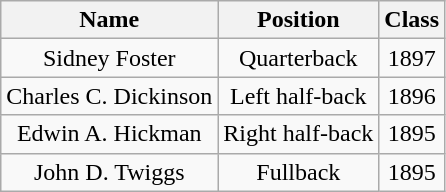<table class="wikitable" style="text-align:center">
<tr>
<th>Name</th>
<th>Position</th>
<th>Class</th>
</tr>
<tr>
<td>Sidney Foster</td>
<td>Quarterback</td>
<td>1897</td>
</tr>
<tr>
<td>Charles C. Dickinson</td>
<td>Left half-back</td>
<td>1896</td>
</tr>
<tr>
<td>Edwin A. Hickman</td>
<td>Right half-back</td>
<td>1895</td>
</tr>
<tr>
<td>John D. Twiggs</td>
<td>Fullback</td>
<td>1895</td>
</tr>
</table>
